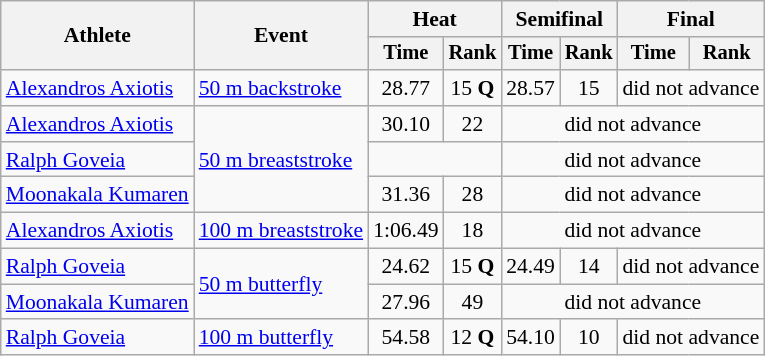<table class=wikitable style=font-size:90%>
<tr>
<th rowspan=2>Athlete</th>
<th rowspan=2>Event</th>
<th colspan=2>Heat</th>
<th colspan=2>Semifinal</th>
<th colspan=2>Final</th>
</tr>
<tr style=font-size:95%>
<th>Time</th>
<th>Rank</th>
<th>Time</th>
<th>Rank</th>
<th>Time</th>
<th>Rank</th>
</tr>
<tr align=center>
<td align=left><a href='#'>Alexandros Axiotis</a></td>
<td align=left><a href='#'>50 m backstroke</a></td>
<td>28.77</td>
<td>15 <strong>Q</strong></td>
<td>28.57</td>
<td>15</td>
<td colspan=2>did not advance</td>
</tr>
<tr align=center>
<td align=left><a href='#'>Alexandros Axiotis</a></td>
<td align=left rowspan=3><a href='#'>50 m breaststroke</a></td>
<td>30.10</td>
<td>22</td>
<td colspan=4>did not advance</td>
</tr>
<tr align=center>
<td align=left><a href='#'>Ralph Goveia</a></td>
<td colspan=2></td>
<td colspan=4>did not advance</td>
</tr>
<tr align=center>
<td align=left><a href='#'>Moonakala Kumaren</a></td>
<td>31.36</td>
<td>28</td>
<td colspan=4>did not advance</td>
</tr>
<tr align=center>
<td align=left><a href='#'>Alexandros Axiotis</a></td>
<td align=left><a href='#'>100 m breaststroke</a></td>
<td>1:06.49</td>
<td>18</td>
<td colspan=4>did not advance</td>
</tr>
<tr align=center>
<td align=left><a href='#'>Ralph Goveia</a></td>
<td align=left rowspan=2><a href='#'>50 m butterfly</a></td>
<td>24.62</td>
<td>15 <strong>Q</strong></td>
<td>24.49</td>
<td>14</td>
<td colspan=2>did not advance</td>
</tr>
<tr align=center>
<td align=left><a href='#'>Moonakala Kumaren</a></td>
<td>27.96</td>
<td>49</td>
<td colspan=4>did not advance</td>
</tr>
<tr align=center>
<td align=left><a href='#'>Ralph Goveia</a></td>
<td align=left><a href='#'>100 m butterfly</a></td>
<td>54.58</td>
<td>12 <strong>Q</strong></td>
<td>54.10</td>
<td>10</td>
<td colspan=2>did not advance</td>
</tr>
</table>
